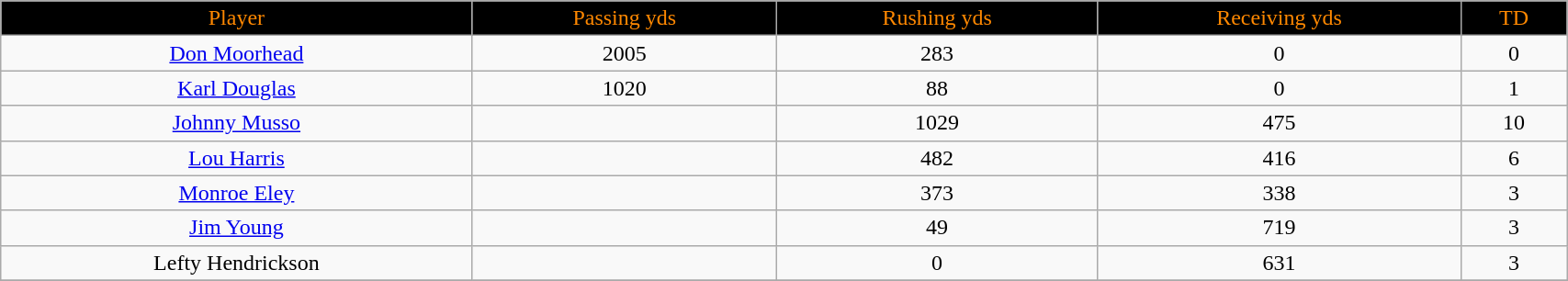<table class="wikitable" width="90%">
<tr align="center"  ! style="background:black;color:#FF8800;">
<td>Player</td>
<td>Passing yds</td>
<td>Rushing yds</td>
<td>Receiving yds</td>
<td>TD</td>
</tr>
<tr align="center" bgcolor="">
<td><a href='#'>Don Moorhead</a></td>
<td>2005</td>
<td>283</td>
<td>0</td>
<td>0</td>
</tr>
<tr align="center" bgcolor="">
<td><a href='#'>Karl Douglas</a></td>
<td>1020</td>
<td>88</td>
<td>0</td>
<td>1</td>
</tr>
<tr align="center" bgcolor="">
<td><a href='#'>Johnny Musso</a></td>
<td></td>
<td>1029</td>
<td>475</td>
<td>10</td>
</tr>
<tr align="center" bgcolor="">
<td><a href='#'>Lou Harris</a></td>
<td></td>
<td>482</td>
<td>416</td>
<td>6</td>
</tr>
<tr align="center" bgcolor="">
<td><a href='#'>Monroe Eley</a></td>
<td></td>
<td>373</td>
<td>338</td>
<td>3</td>
</tr>
<tr align="center" bgcolor="">
<td><a href='#'>Jim Young</a></td>
<td></td>
<td>49</td>
<td>719</td>
<td>3</td>
</tr>
<tr align="center" bgcolor="">
<td>Lefty Hendrickson</td>
<td></td>
<td>0</td>
<td>631</td>
<td>3</td>
</tr>
<tr align="center" bgcolor="">
</tr>
</table>
